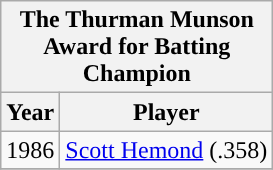<table class="wikitable" style="display: inline-table; margin-right: 20px; text-align:center">
<tr>
<th scope="col" colspan="2" style="width: 145px;">The Thurman Munson Award for Batting Champion</th>
</tr>
<tr>
<th scope="col">Year</th>
<th scope="col">Player</th>
</tr>
<tr>
<td>1986</td>
<td><a href='#'>Scott Hemond</a> (.358)</td>
</tr>
<tr>
</tr>
</table>
